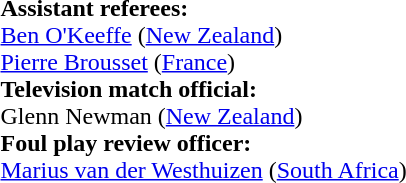<table style="width:100%">
<tr>
<td><br>
<strong>Assistant referees:</strong>
<br><a href='#'>Ben O'Keeffe</a> (<a href='#'>New Zealand</a>)
<br><a href='#'>Pierre Brousset</a> (<a href='#'>France</a>)
<br><strong>Television match official:</strong>
<br>Glenn Newman (<a href='#'>New Zealand</a>)
<br><strong>Foul play review officer:</strong>
<br><a href='#'>Marius van der Westhuizen</a> (<a href='#'>South Africa</a>)</td>
</tr>
</table>
